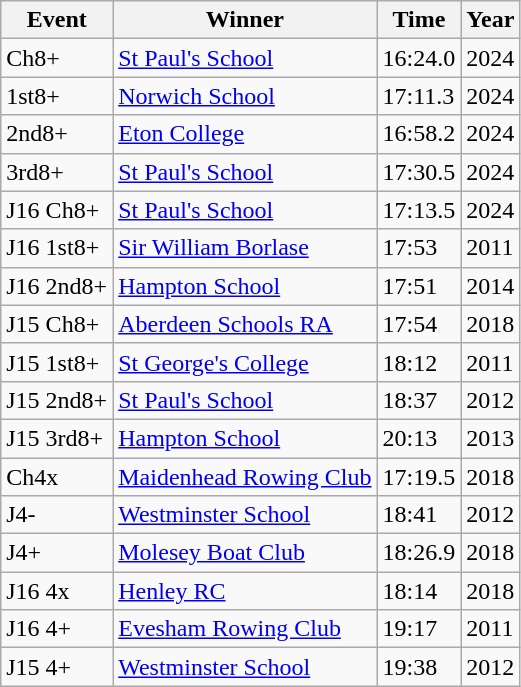<table class="wikitable">
<tr>
<th>Event</th>
<th>Winner</th>
<th>Time</th>
<th>Year</th>
</tr>
<tr>
<td>Ch8+</td>
<td><a href='#'>St Paul's School</a> </td>
<td>16:24.0</td>
<td>2024</td>
</tr>
<tr>
<td>1st8+</td>
<td><a href='#'>Norwich School</a>  </td>
<td>17:11.3</td>
<td>2024</td>
</tr>
<tr>
<td>2nd8+</td>
<td><a href='#'>Eton College</a>  </td>
<td>16:58.2</td>
<td>2024</td>
</tr>
<tr>
<td>3rd8+</td>
<td><a href='#'>St Paul's School</a> </td>
<td>17:30.5</td>
<td>2024</td>
</tr>
<tr>
<td>J16 Ch8+</td>
<td><a href='#'>St Paul's School</a> </td>
<td>17:13.5</td>
<td>2024</td>
</tr>
<tr>
<td>J16 1st8+</td>
<td><a href='#'>Sir William Borlase</a> </td>
<td>17:53</td>
<td>2011</td>
</tr>
<tr>
<td>J16 2nd8+</td>
<td><a href='#'>Hampton School</a> </td>
<td>17:51</td>
<td>2014</td>
</tr>
<tr>
<td>J15 Ch8+</td>
<td><a href='#'>Aberdeen Schools RA</a></td>
<td>17:54</td>
<td>2018</td>
</tr>
<tr>
<td>J15 1st8+</td>
<td><a href='#'>St George's College</a> </td>
<td>18:12</td>
<td>2011</td>
</tr>
<tr>
<td>J15 2nd8+</td>
<td><a href='#'>St Paul's School</a> </td>
<td>18:37</td>
<td>2012</td>
</tr>
<tr>
<td>J15 3rd8+</td>
<td><a href='#'>Hampton School</a> </td>
<td>20:13</td>
<td>2013</td>
</tr>
<tr>
<td>Ch4x</td>
<td><a href='#'>Maidenhead Rowing Club</a> </td>
<td>17:19.5</td>
<td>2018</td>
</tr>
<tr>
<td>J4-</td>
<td><a href='#'>Westminster School</a> </td>
<td>18:41</td>
<td>2012</td>
</tr>
<tr>
<td>J4+</td>
<td><a href='#'>Molesey Boat Club</a> </td>
<td>18:26.9</td>
<td>2018</td>
</tr>
<tr>
<td>J16 4x</td>
<td><a href='#'>Henley RC</a> </td>
<td>18:14</td>
<td>2018</td>
</tr>
<tr>
<td>J16 4+</td>
<td><a href='#'>Evesham Rowing Club</a> </td>
<td>19:17</td>
<td>2011</td>
</tr>
<tr>
<td>J15 4+</td>
<td><a href='#'>Westminster School</a> </td>
<td>19:38</td>
<td>2012</td>
</tr>
</table>
